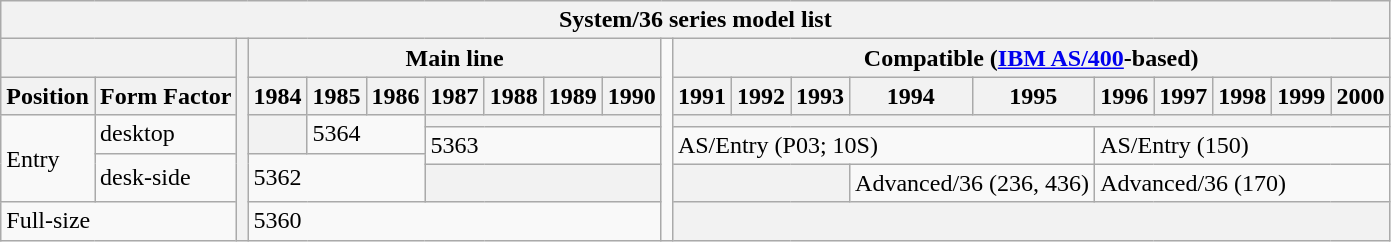<table class="wikitable mw-collapsible">
<tr>
<th colspan="21">System/36 series model list</th>
</tr>
<tr>
<th colspan="2"></th>
<th rowspan="7"></th>
<th colspan="7"><strong>Main line</strong></th>
<td rowspan="7"></td>
<th colspan="10">Compatible (<a href='#'>IBM AS/400</a>-based)</th>
</tr>
<tr>
<th>Position</th>
<th>Form Factor</th>
<th>1984</th>
<th>1985</th>
<th>1986</th>
<th>1987</th>
<th>1988</th>
<th>1989</th>
<th>1990</th>
<th>1991</th>
<th>1992</th>
<th>1993</th>
<th>1994</th>
<th>1995</th>
<th>1996</th>
<th>1997</th>
<th>1998</th>
<th>1999</th>
<th>2000</th>
</tr>
<tr>
<td rowspan="4">Entry</td>
<td rowspan="2">desktop</td>
<th rowspan="2"></th>
<td colspan="2" rowspan="2">5364</td>
<th colspan="4"></th>
<th colspan="10"></th>
</tr>
<tr>
<td colspan="4" rowspan="2">5363</td>
<td colspan="5" rowspan="2">AS/Entry (P03; 10S)</td>
<td colspan="5" rowspan="2">AS/Entry (150)</td>
</tr>
<tr>
<td rowspan="2">desk-side</td>
<td colspan="3" rowspan="2">5362</td>
</tr>
<tr>
<th colspan="4"></th>
<th colspan="3"></th>
<td colspan="2">Advanced/36 (236, 436)</td>
<td colspan="5">Advanced/36 (170)</td>
</tr>
<tr>
<td colspan="2">Full-size</td>
<td colspan="7">5360</td>
<th colspan="10"></th>
</tr>
</table>
